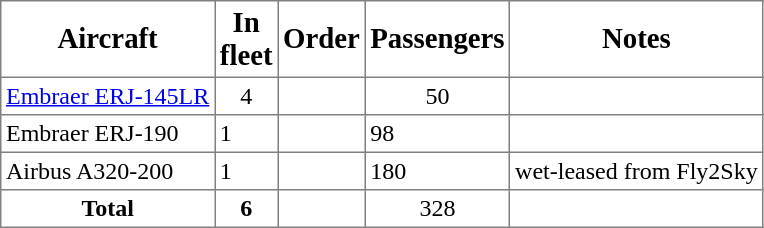<table class="toccolours" border="1" cellpadding="3" style="border-collapse:collapse">
<tr>
<th><span><big>Aircraft</big></span></th>
<th style="width:30px;"><big><span>In fleet</span></big></th>
<th><span><strong><big>Order</big></strong></span></th>
<th><span><big>Passengers</big></span></th>
<th><span><big>Notes</big></span></th>
</tr>
<tr>
<td><a href='#'>Embraer ERJ-145LR</a></td>
<td align="center">4</td>
<td align="center"></td>
<td align="center">50</td>
<td align="center"></td>
</tr>
<tr>
<td>Embraer ERJ-190</td>
<td>1</td>
<td></td>
<td>98</td>
<td></td>
</tr>
<tr>
<td>Airbus A320-200</td>
<td>1</td>
<td></td>
<td>180</td>
<td>wet-leased from Fly2Sky</td>
</tr>
<tr>
<td align="center"><strong>Total</strong></td>
<td align="center"><strong>6</strong></td>
<td align="center"></td>
<td align="center">328</td>
<td></td>
</tr>
</table>
